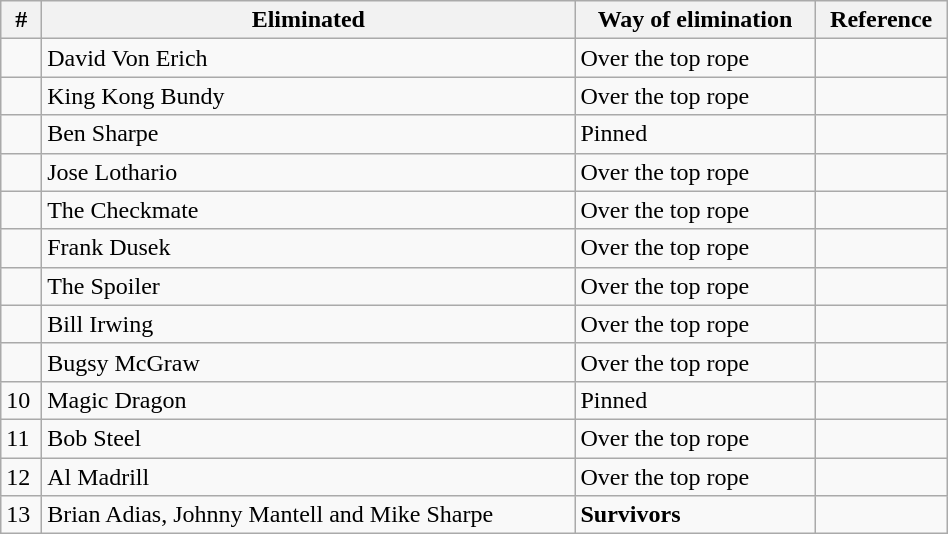<table class="wikitable" width=50%>
<tr>
<th>#</th>
<th>Eliminated</th>
<th>Way of elimination</th>
<th>Reference</th>
</tr>
<tr>
<td></td>
<td>David Von Erich</td>
<td>Over the top rope</td>
<td></td>
</tr>
<tr>
<td></td>
<td>King Kong Bundy</td>
<td>Over the top rope</td>
<td></td>
</tr>
<tr>
<td></td>
<td>Ben Sharpe</td>
<td>Pinned</td>
<td></td>
</tr>
<tr>
<td></td>
<td>Jose Lothario</td>
<td>Over the top rope</td>
<td></td>
</tr>
<tr>
<td></td>
<td>The Checkmate</td>
<td>Over the top rope</td>
<td></td>
</tr>
<tr>
<td></td>
<td>Frank Dusek</td>
<td>Over the top rope</td>
<td></td>
</tr>
<tr>
<td></td>
<td>The Spoiler</td>
<td>Over the top rope</td>
<td></td>
</tr>
<tr>
<td></td>
<td>Bill Irwing</td>
<td>Over the top rope</td>
<td></td>
</tr>
<tr>
<td></td>
<td>Bugsy McGraw</td>
<td>Over the top rope</td>
<td></td>
</tr>
<tr>
<td>10</td>
<td>Magic Dragon</td>
<td>Pinned</td>
<td></td>
</tr>
<tr>
<td>11</td>
<td>Bob Steel</td>
<td>Over the top rope</td>
<td></td>
</tr>
<tr>
<td>12</td>
<td>Al Madrill</td>
<td>Over the top rope</td>
<td></td>
</tr>
<tr>
<td>13</td>
<td>Brian Adias, Johnny Mantell and Mike Sharpe</td>
<td><strong>Survivors</strong></td>
<td></td>
</tr>
</table>
